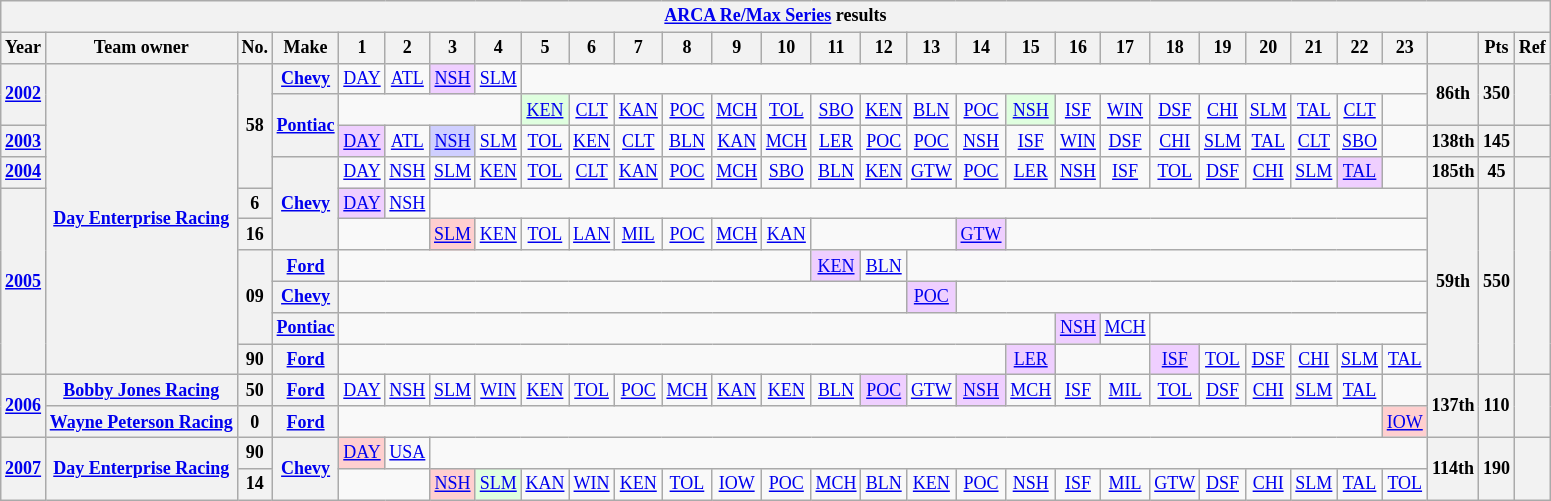<table class="wikitable" style="text-align:center; font-size:75%">
<tr>
<th colspan=30><a href='#'>ARCA Re/Max Series</a> results</th>
</tr>
<tr>
<th>Year</th>
<th>Team owner</th>
<th>No.</th>
<th>Make</th>
<th>1</th>
<th>2</th>
<th>3</th>
<th>4</th>
<th>5</th>
<th>6</th>
<th>7</th>
<th>8</th>
<th>9</th>
<th>10</th>
<th>11</th>
<th>12</th>
<th>13</th>
<th>14</th>
<th>15</th>
<th>16</th>
<th>17</th>
<th>18</th>
<th>19</th>
<th>20</th>
<th>21</th>
<th>22</th>
<th>23</th>
<th></th>
<th>Pts</th>
<th>Ref</th>
</tr>
<tr>
<th rowspan=2><a href='#'>2002</a></th>
<th rowspan=10><a href='#'>Day Enterprise Racing</a></th>
<th rowspan=4>58</th>
<th><a href='#'>Chevy</a></th>
<td><a href='#'>DAY</a></td>
<td><a href='#'>ATL</a></td>
<td style="background:#EFCFFF;"><a href='#'>NSH</a><br></td>
<td><a href='#'>SLM</a></td>
<td colspan=19></td>
<th rowspan=2>86th</th>
<th rowspan=2>350</th>
<th rowspan=2></th>
</tr>
<tr>
<th rowspan=2><a href='#'>Pontiac</a></th>
<td colspan=4></td>
<td style="background:#DFFFDF;"><a href='#'>KEN</a><br></td>
<td><a href='#'>CLT</a></td>
<td><a href='#'>KAN</a></td>
<td><a href='#'>POC</a></td>
<td><a href='#'>MCH</a></td>
<td><a href='#'>TOL</a></td>
<td><a href='#'>SBO</a></td>
<td><a href='#'>KEN</a></td>
<td><a href='#'>BLN</a></td>
<td><a href='#'>POC</a></td>
<td style="background:#DFFFDF;"><a href='#'>NSH</a><br></td>
<td><a href='#'>ISF</a></td>
<td><a href='#'>WIN</a></td>
<td><a href='#'>DSF</a></td>
<td><a href='#'>CHI</a></td>
<td><a href='#'>SLM</a></td>
<td><a href='#'>TAL</a></td>
<td><a href='#'>CLT</a></td>
<td></td>
</tr>
<tr>
<th><a href='#'>2003</a></th>
<td style="background:#EFCFFF;"><a href='#'>DAY</a><br></td>
<td><a href='#'>ATL</a></td>
<td style="background:#CFCFFF;"><a href='#'>NSH</a><br></td>
<td><a href='#'>SLM</a></td>
<td><a href='#'>TOL</a></td>
<td><a href='#'>KEN</a></td>
<td><a href='#'>CLT</a></td>
<td><a href='#'>BLN</a></td>
<td><a href='#'>KAN</a></td>
<td><a href='#'>MCH</a></td>
<td><a href='#'>LER</a></td>
<td><a href='#'>POC</a></td>
<td><a href='#'>POC</a></td>
<td><a href='#'>NSH</a></td>
<td><a href='#'>ISF</a></td>
<td><a href='#'>WIN</a></td>
<td><a href='#'>DSF</a></td>
<td><a href='#'>CHI</a></td>
<td><a href='#'>SLM</a></td>
<td><a href='#'>TAL</a></td>
<td><a href='#'>CLT</a></td>
<td><a href='#'>SBO</a></td>
<td></td>
<th>138th</th>
<th>145</th>
<th></th>
</tr>
<tr>
<th><a href='#'>2004</a></th>
<th rowspan=3><a href='#'>Chevy</a></th>
<td><a href='#'>DAY</a></td>
<td><a href='#'>NSH</a></td>
<td><a href='#'>SLM</a></td>
<td><a href='#'>KEN</a></td>
<td><a href='#'>TOL</a></td>
<td><a href='#'>CLT</a></td>
<td><a href='#'>KAN</a></td>
<td><a href='#'>POC</a></td>
<td><a href='#'>MCH</a></td>
<td><a href='#'>SBO</a></td>
<td><a href='#'>BLN</a></td>
<td><a href='#'>KEN</a></td>
<td><a href='#'>GTW</a></td>
<td><a href='#'>POC</a></td>
<td><a href='#'>LER</a></td>
<td><a href='#'>NSH</a></td>
<td><a href='#'>ISF</a></td>
<td><a href='#'>TOL</a></td>
<td><a href='#'>DSF</a></td>
<td><a href='#'>CHI</a></td>
<td><a href='#'>SLM</a></td>
<td style="background:#EFCFFF;"><a href='#'>TAL</a><br></td>
<td></td>
<th>185th</th>
<th>45</th>
<th></th>
</tr>
<tr>
<th rowspan=6><a href='#'>2005</a></th>
<th>6</th>
<td style="background:#EFCFFF;"><a href='#'>DAY</a><br></td>
<td><a href='#'>NSH</a></td>
<td colspan=21></td>
<th rowspan=6>59th</th>
<th rowspan=6>550</th>
<th rowspan=6></th>
</tr>
<tr>
<th>16</th>
<td colspan=2></td>
<td style="background:#FFCFCF;"><a href='#'>SLM</a><br></td>
<td><a href='#'>KEN</a></td>
<td><a href='#'>TOL</a></td>
<td><a href='#'>LAN</a></td>
<td><a href='#'>MIL</a></td>
<td><a href='#'>POC</a></td>
<td><a href='#'>MCH</a></td>
<td><a href='#'>KAN</a></td>
<td colspan=3></td>
<td style="background:#EFCFFF;"><a href='#'>GTW</a><br></td>
<td colspan=9></td>
</tr>
<tr>
<th rowspan=3>09</th>
<th><a href='#'>Ford</a></th>
<td colspan=10></td>
<td style="background:#EFCFFF;"><a href='#'>KEN</a><br></td>
<td><a href='#'>BLN</a></td>
<td colspan=11></td>
</tr>
<tr>
<th><a href='#'>Chevy</a></th>
<td colspan=12></td>
<td style="background:#EFCFFF;"><a href='#'>POC</a><br></td>
<td colspan=10></td>
</tr>
<tr>
<th><a href='#'>Pontiac</a></th>
<td colspan=15></td>
<td style="background:#EFCFFF;"><a href='#'>NSH</a><br></td>
<td><a href='#'>MCH</a></td>
<td colspan=6></td>
</tr>
<tr>
<th>90</th>
<th><a href='#'>Ford</a></th>
<td colspan=14></td>
<td style="background:#EFCFFF;"><a href='#'>LER</a><br></td>
<td colspan=2></td>
<td style="background:#EFCFFF;"><a href='#'>ISF</a><br></td>
<td><a href='#'>TOL</a></td>
<td><a href='#'>DSF</a></td>
<td><a href='#'>CHI</a></td>
<td><a href='#'>SLM</a></td>
<td><a href='#'>TAL</a></td>
</tr>
<tr>
<th rowspan=2><a href='#'>2006</a></th>
<th><a href='#'>Bobby Jones Racing</a></th>
<th>50</th>
<th><a href='#'>Ford</a></th>
<td><a href='#'>DAY</a></td>
<td><a href='#'>NSH</a></td>
<td><a href='#'>SLM</a></td>
<td><a href='#'>WIN</a></td>
<td><a href='#'>KEN</a></td>
<td><a href='#'>TOL</a></td>
<td><a href='#'>POC</a></td>
<td><a href='#'>MCH</a></td>
<td><a href='#'>KAN</a></td>
<td><a href='#'>KEN</a></td>
<td><a href='#'>BLN</a></td>
<td style="background:#EFCFFF;"><a href='#'>POC</a><br></td>
<td><a href='#'>GTW</a></td>
<td style="background:#EFCFFF;"><a href='#'>NSH</a><br></td>
<td><a href='#'>MCH</a></td>
<td><a href='#'>ISF</a></td>
<td><a href='#'>MIL</a></td>
<td><a href='#'>TOL</a></td>
<td><a href='#'>DSF</a></td>
<td><a href='#'>CHI</a></td>
<td><a href='#'>SLM</a></td>
<td><a href='#'>TAL</a></td>
<td></td>
<th rowspan=2>137th</th>
<th rowspan=2>110</th>
<th rowspan=2></th>
</tr>
<tr>
<th><a href='#'>Wayne Peterson Racing</a></th>
<th>0</th>
<th><a href='#'>Ford</a></th>
<td colspan=22></td>
<td style="background:#FFCFCF;"><a href='#'>IOW</a><br></td>
</tr>
<tr>
<th rowspan=2><a href='#'>2007</a></th>
<th rowspan=2><a href='#'>Day Enterprise Racing</a></th>
<th>90</th>
<th rowspan=2><a href='#'>Chevy</a></th>
<td style="background:#FFCFCF;"><a href='#'>DAY</a><br></td>
<td><a href='#'>USA</a></td>
<td colspan=21></td>
<th rowspan=2>114th</th>
<th rowspan=2>190</th>
<th rowspan=2></th>
</tr>
<tr>
<th>14</th>
<td colspan=2></td>
<td style="background:#FFCFCF;"><a href='#'>NSH</a><br></td>
<td style="background:#DFFFDF;"><a href='#'>SLM</a><br></td>
<td><a href='#'>KAN</a></td>
<td><a href='#'>WIN</a></td>
<td><a href='#'>KEN</a></td>
<td><a href='#'>TOL</a></td>
<td><a href='#'>IOW</a></td>
<td><a href='#'>POC</a></td>
<td><a href='#'>MCH</a></td>
<td><a href='#'>BLN</a></td>
<td><a href='#'>KEN</a></td>
<td><a href='#'>POC</a></td>
<td><a href='#'>NSH</a></td>
<td><a href='#'>ISF</a></td>
<td><a href='#'>MIL</a></td>
<td><a href='#'>GTW</a></td>
<td><a href='#'>DSF</a></td>
<td><a href='#'>CHI</a></td>
<td><a href='#'>SLM</a></td>
<td><a href='#'>TAL</a></td>
<td><a href='#'>TOL</a></td>
</tr>
</table>
